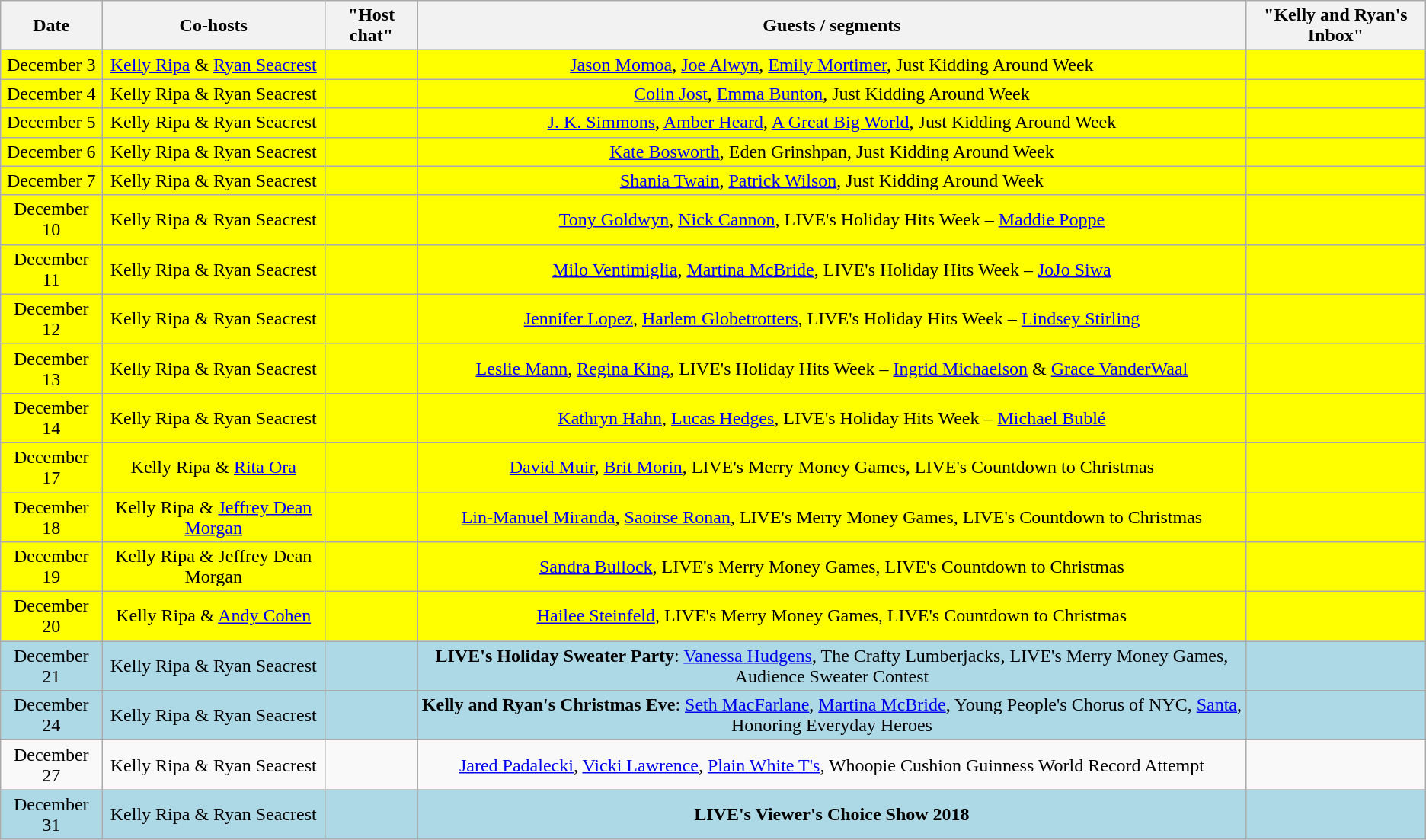<table class="wikitable sortable" style="text-align:center;">
<tr>
<th>Date</th>
<th>Co-hosts</th>
<th>"Host chat"</th>
<th>Guests / segments</th>
<th>"Kelly and Ryan's Inbox"</th>
</tr>
<tr style="background:yellow;">
<td>December 3</td>
<td><a href='#'>Kelly Ripa</a> & <a href='#'>Ryan Seacrest</a></td>
<td></td>
<td><a href='#'>Jason Momoa</a>, <a href='#'>Joe Alwyn</a>, <a href='#'>Emily Mortimer</a>, Just Kidding Around Week</td>
<td></td>
</tr>
<tr style="background:yellow;">
<td>December 4</td>
<td>Kelly Ripa & Ryan Seacrest</td>
<td></td>
<td><a href='#'>Colin Jost</a>, <a href='#'>Emma Bunton</a>, Just Kidding Around Week</td>
<td></td>
</tr>
<tr style="background:yellow;">
<td>December 5</td>
<td>Kelly Ripa & Ryan Seacrest</td>
<td></td>
<td><a href='#'>J. K. Simmons</a>, <a href='#'>Amber Heard</a>, <a href='#'>A Great Big World</a>, Just Kidding Around Week</td>
<td></td>
</tr>
<tr style="background:yellow;">
<td>December 6</td>
<td>Kelly Ripa & Ryan Seacrest</td>
<td></td>
<td><a href='#'>Kate Bosworth</a>, Eden Grinshpan, Just Kidding Around Week</td>
<td></td>
</tr>
<tr style="background:yellow;">
<td>December 7</td>
<td>Kelly Ripa & Ryan Seacrest</td>
<td></td>
<td><a href='#'>Shania Twain</a>, <a href='#'>Patrick Wilson</a>, Just Kidding Around Week</td>
<td></td>
</tr>
<tr style="background:yellow;">
<td>December 10</td>
<td>Kelly Ripa & Ryan Seacrest</td>
<td></td>
<td><a href='#'>Tony Goldwyn</a>, <a href='#'>Nick Cannon</a>, LIVE's Holiday Hits Week – <a href='#'>Maddie Poppe</a></td>
<td></td>
</tr>
<tr style="background:yellow;">
<td>December 11</td>
<td>Kelly Ripa & Ryan Seacrest</td>
<td></td>
<td><a href='#'>Milo Ventimiglia</a>, <a href='#'>Martina McBride</a>, LIVE's Holiday Hits Week – <a href='#'>JoJo Siwa</a></td>
<td></td>
</tr>
<tr style="background:yellow;">
<td>December 12</td>
<td>Kelly Ripa & Ryan Seacrest</td>
<td></td>
<td><a href='#'>Jennifer Lopez</a>, <a href='#'>Harlem Globetrotters</a>, LIVE's Holiday Hits Week – <a href='#'>Lindsey Stirling</a></td>
<td></td>
</tr>
<tr style="background:yellow;">
<td>December 13</td>
<td>Kelly Ripa & Ryan Seacrest</td>
<td></td>
<td><a href='#'>Leslie Mann</a>, <a href='#'>Regina King</a>, LIVE's Holiday Hits Week – <a href='#'>Ingrid Michaelson</a> & <a href='#'>Grace VanderWaal</a></td>
<td></td>
</tr>
<tr style="background:yellow;">
<td>December 14</td>
<td>Kelly Ripa & Ryan Seacrest</td>
<td></td>
<td><a href='#'>Kathryn Hahn</a>, <a href='#'>Lucas Hedges</a>, LIVE's Holiday Hits Week – <a href='#'>Michael Bublé</a></td>
<td></td>
</tr>
<tr style="background:yellow;">
<td>December 17</td>
<td>Kelly Ripa & <a href='#'>Rita Ora</a></td>
<td></td>
<td><a href='#'>David Muir</a>, <a href='#'>Brit Morin</a>, LIVE's Merry Money Games, LIVE's Countdown to Christmas</td>
<td></td>
</tr>
<tr style="background:yellow;">
<td>December 18</td>
<td>Kelly Ripa & <a href='#'>Jeffrey Dean Morgan</a></td>
<td></td>
<td><a href='#'>Lin-Manuel Miranda</a>, <a href='#'>Saoirse Ronan</a>, LIVE's Merry Money Games, LIVE's Countdown to Christmas</td>
<td></td>
</tr>
<tr style="background:yellow;">
<td>December 19</td>
<td>Kelly Ripa & Jeffrey Dean Morgan</td>
<td></td>
<td><a href='#'>Sandra Bullock</a>, LIVE's Merry Money Games, LIVE's Countdown to Christmas</td>
<td></td>
</tr>
<tr style="background:yellow;">
<td>December 20</td>
<td>Kelly Ripa & <a href='#'>Andy Cohen</a></td>
<td></td>
<td><a href='#'>Hailee Steinfeld</a>, LIVE's Merry Money Games, LIVE's Countdown to Christmas</td>
<td></td>
</tr>
<tr style="background:lightblue;">
<td>December 21</td>
<td>Kelly Ripa & Ryan Seacrest</td>
<td></td>
<td><strong>LIVE's Holiday Sweater Party</strong>: <a href='#'>Vanessa Hudgens</a>, The Crafty Lumberjacks, LIVE's Merry Money Games, Audience Sweater Contest</td>
<td></td>
</tr>
<tr style="background:lightblue;">
<td>December 24</td>
<td>Kelly Ripa & Ryan Seacrest</td>
<td></td>
<td><strong>Kelly and Ryan's Christmas Eve</strong>: <a href='#'>Seth MacFarlane</a>, <a href='#'>Martina McBride</a>, Young People's Chorus of NYC, <a href='#'>Santa</a>, Honoring Everyday Heroes</td>
<td></td>
</tr>
<tr>
<td>December 27</td>
<td>Kelly Ripa & Ryan Seacrest</td>
<td></td>
<td><a href='#'>Jared Padalecki</a>, <a href='#'>Vicki Lawrence</a>, <a href='#'>Plain White T's</a>, Whoopie Cushion Guinness World Record Attempt</td>
<td></td>
</tr>
<tr style="background:lightblue;">
<td>December 31</td>
<td>Kelly Ripa & Ryan Seacrest</td>
<td></td>
<td><strong>LIVE's Viewer's Choice Show 2018</strong></td>
<td></td>
</tr>
</table>
